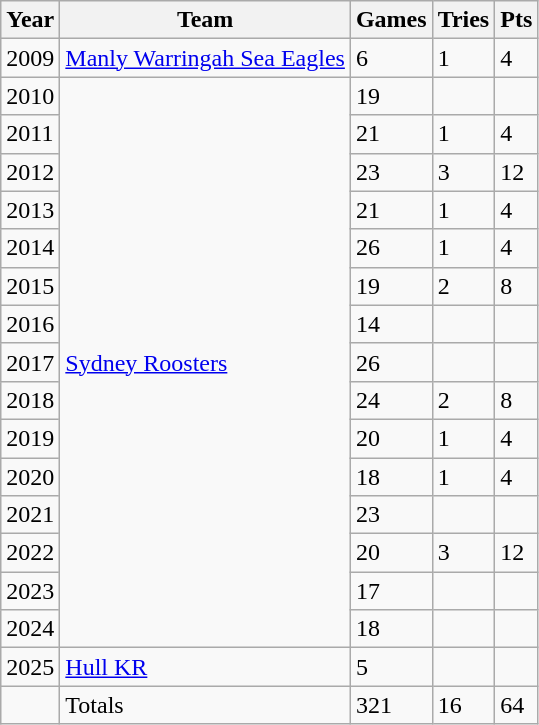<table class="wikitable">
<tr>
<th>Year</th>
<th>Team</th>
<th>Games</th>
<th>Tries</th>
<th>Pts</th>
</tr>
<tr>
<td>2009</td>
<td> <a href='#'>Manly Warringah Sea Eagles</a></td>
<td>6</td>
<td>1</td>
<td>4</td>
</tr>
<tr>
<td>2010</td>
<td rowspan="15"> <a href='#'>Sydney Roosters</a></td>
<td>19</td>
<td></td>
<td></td>
</tr>
<tr>
<td>2011</td>
<td>21</td>
<td>1</td>
<td>4</td>
</tr>
<tr>
<td>2012</td>
<td>23</td>
<td>3</td>
<td>12</td>
</tr>
<tr>
<td>2013</td>
<td>21</td>
<td>1</td>
<td>4</td>
</tr>
<tr>
<td>2014</td>
<td>26</td>
<td>1</td>
<td>4</td>
</tr>
<tr>
<td>2015</td>
<td>19</td>
<td>2</td>
<td>8</td>
</tr>
<tr>
<td>2016</td>
<td>14</td>
<td></td>
<td></td>
</tr>
<tr>
<td>2017</td>
<td>26</td>
<td></td>
<td></td>
</tr>
<tr>
<td>2018</td>
<td>24</td>
<td>2</td>
<td>8</td>
</tr>
<tr>
<td>2019</td>
<td>20</td>
<td>1</td>
<td>4</td>
</tr>
<tr>
<td>2020</td>
<td>18</td>
<td>1</td>
<td>4</td>
</tr>
<tr>
<td>2021</td>
<td>23</td>
<td></td>
<td></td>
</tr>
<tr>
<td>2022</td>
<td>20</td>
<td>3</td>
<td>12</td>
</tr>
<tr>
<td>2023</td>
<td>17</td>
<td></td>
<td></td>
</tr>
<tr>
<td>2024</td>
<td>18</td>
<td></td>
<td></td>
</tr>
<tr>
<td>2025</td>
<td> <a href='#'>Hull KR</a></td>
<td>5</td>
<td></td>
<td></td>
</tr>
<tr>
<td></td>
<td>Totals</td>
<td>321</td>
<td>16</td>
<td>64</td>
</tr>
</table>
